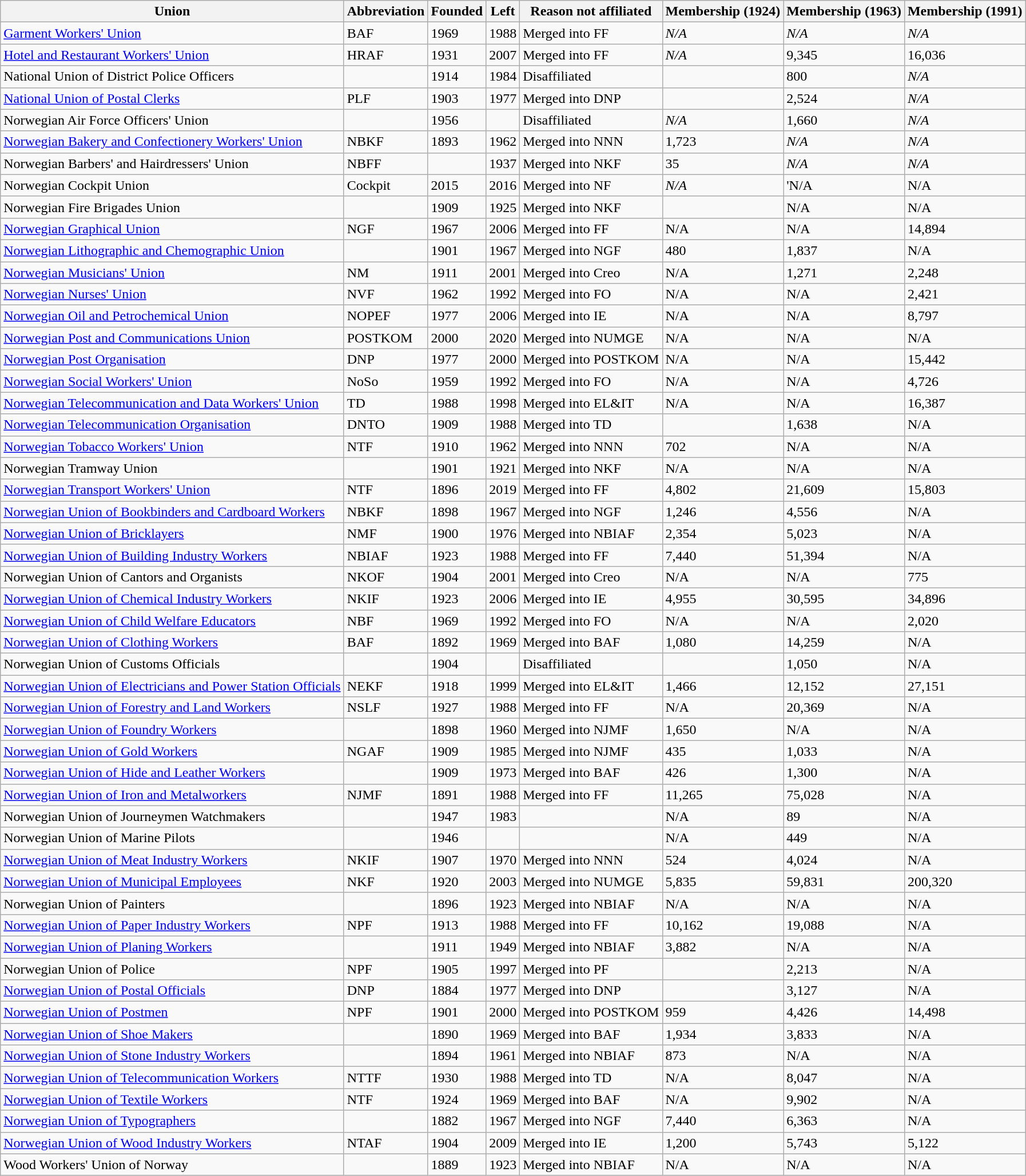<table class="wikitable sortable">
<tr>
<th>Union</th>
<th>Abbreviation</th>
<th>Founded</th>
<th>Left</th>
<th>Reason not affiliated</th>
<th>Membership (1924)</th>
<th>Membership (1963)</th>
<th>Membership (1991)</th>
</tr>
<tr>
<td><a href='#'>Garment Workers' Union</a></td>
<td>BAF</td>
<td>1969</td>
<td>1988</td>
<td>Merged into FF</td>
<td><em>N/A</em></td>
<td><em>N/A</em></td>
<td><em>N/A</em></td>
</tr>
<tr>
<td><a href='#'>Hotel and Restaurant Workers' Union</a></td>
<td>HRAF</td>
<td>1931</td>
<td>2007</td>
<td>Merged into FF</td>
<td><em>N/A</em></td>
<td>9,345</td>
<td>16,036</td>
</tr>
<tr>
<td>National Union of District Police Officers</td>
<td></td>
<td>1914</td>
<td>1984</td>
<td>Disaffiliated</td>
<td></td>
<td>800</td>
<td><em>N/A</em></td>
</tr>
<tr>
<td><a href='#'>National Union of Postal Clerks</a></td>
<td>PLF</td>
<td>1903</td>
<td>1977</td>
<td>Merged into DNP</td>
<td></td>
<td>2,524</td>
<td><em>N/A</em></td>
</tr>
<tr>
<td>Norwegian Air Force Officers' Union</td>
<td></td>
<td>1956</td>
<td></td>
<td>Disaffiliated</td>
<td><em>N/A</em></td>
<td>1,660</td>
<td><em>N/A</em></td>
</tr>
<tr>
<td><a href='#'>Norwegian Bakery and Confectionery Workers' Union</a></td>
<td>NBKF</td>
<td>1893</td>
<td>1962</td>
<td>Merged into NNN</td>
<td>1,723</td>
<td><em>N/A</em></td>
<td><em>N/A</em></td>
</tr>
<tr>
<td>Norwegian Barbers' and Hairdressers' Union</td>
<td>NBFF</td>
<td></td>
<td>1937</td>
<td>Merged into NKF</td>
<td>35</td>
<td><em>N/A</em></td>
<td><em>N/A</em></td>
</tr>
<tr>
<td>Norwegian Cockpit Union</td>
<td>Cockpit</td>
<td>2015</td>
<td>2016</td>
<td>Merged into NF</td>
<td><em>N/A</em></td>
<td>'N/A<em></td>
<td></em>N/A<em></td>
</tr>
<tr>
<td>Norwegian Fire Brigades Union</td>
<td></td>
<td>1909</td>
<td>1925</td>
<td>Merged into NKF</td>
<td></td>
<td></em>N/A<em></td>
<td></em>N/A<em></td>
</tr>
<tr>
<td><a href='#'>Norwegian Graphical Union</a></td>
<td>NGF</td>
<td>1967</td>
<td>2006</td>
<td>Merged into FF</td>
<td></em>N/A<em></td>
<td></em>N/A<em></td>
<td>14,894</td>
</tr>
<tr>
<td><a href='#'>Norwegian Lithographic and Chemographic Union</a></td>
<td></td>
<td>1901</td>
<td>1967</td>
<td>Merged into NGF</td>
<td>480</td>
<td>1,837</td>
<td></em>N/A<em></td>
</tr>
<tr>
<td><a href='#'>Norwegian Musicians' Union</a></td>
<td>NM</td>
<td>1911</td>
<td>2001</td>
<td>Merged into Creo</td>
<td></em>N/A<em></td>
<td>1,271</td>
<td>2,248</td>
</tr>
<tr>
<td><a href='#'>Norwegian Nurses' Union</a></td>
<td>NVF</td>
<td>1962</td>
<td>1992</td>
<td>Merged into FO</td>
<td></em>N/A<em></td>
<td></em>N/A<em></td>
<td>2,421</td>
</tr>
<tr>
<td><a href='#'>Norwegian Oil and Petrochemical Union</a></td>
<td>NOPEF</td>
<td>1977</td>
<td>2006</td>
<td>Merged into IE</td>
<td></em>N/A<em></td>
<td></em>N/A<em></td>
<td>8,797</td>
</tr>
<tr>
<td><a href='#'>Norwegian Post and Communications Union</a></td>
<td>POSTKOM</td>
<td>2000</td>
<td>2020</td>
<td>Merged into NUMGE</td>
<td></em>N/A<em></td>
<td></em>N/A<em></td>
<td></em>N/A<em></td>
</tr>
<tr>
<td><a href='#'>Norwegian Post Organisation</a></td>
<td>DNP</td>
<td>1977</td>
<td>2000</td>
<td>Merged into POSTKOM</td>
<td></em>N/A<em></td>
<td></em>N/A<em></td>
<td>15,442</td>
</tr>
<tr>
<td><a href='#'>Norwegian Social Workers' Union</a></td>
<td>NoSo</td>
<td>1959</td>
<td>1992</td>
<td>Merged into FO</td>
<td></em>N/A<em></td>
<td></em>N/A<em></td>
<td>4,726</td>
</tr>
<tr>
<td><a href='#'>Norwegian Telecommunication and Data Workers' Union</a></td>
<td>TD</td>
<td>1988</td>
<td>1998</td>
<td>Merged into EL&IT</td>
<td></em>N/A<em></td>
<td></em>N/A<em></td>
<td>16,387</td>
</tr>
<tr>
<td><a href='#'>Norwegian Telecommunication Organisation</a></td>
<td>DNTO</td>
<td>1909</td>
<td>1988</td>
<td>Merged into TD</td>
<td></td>
<td>1,638</td>
<td></em>N/A<em></td>
</tr>
<tr>
<td><a href='#'>Norwegian Tobacco Workers' Union</a></td>
<td>NTF</td>
<td>1910</td>
<td>1962</td>
<td>Merged into NNN</td>
<td>702</td>
<td></em>N/A<em></td>
<td></em>N/A<em></td>
</tr>
<tr>
<td>Norwegian Tramway Union</td>
<td></td>
<td>1901</td>
<td>1921</td>
<td>Merged into NKF</td>
<td></em>N/A<em></td>
<td></em>N/A<em></td>
<td></em>N/A<em></td>
</tr>
<tr>
<td><a href='#'>Norwegian Transport Workers' Union</a></td>
<td>NTF</td>
<td>1896</td>
<td>2019</td>
<td>Merged into FF</td>
<td>4,802</td>
<td>21,609</td>
<td>15,803</td>
</tr>
<tr>
<td><a href='#'>Norwegian Union of Bookbinders and Cardboard Workers</a></td>
<td>NBKF</td>
<td>1898</td>
<td>1967</td>
<td>Merged into NGF</td>
<td>1,246</td>
<td>4,556</td>
<td></em>N/A<em></td>
</tr>
<tr>
<td><a href='#'>Norwegian Union of Bricklayers</a></td>
<td>NMF</td>
<td>1900</td>
<td>1976</td>
<td>Merged into NBIAF</td>
<td>2,354</td>
<td>5,023</td>
<td></em>N/A<em></td>
</tr>
<tr>
<td><a href='#'>Norwegian Union of Building Industry Workers</a></td>
<td>NBIAF</td>
<td>1923</td>
<td>1988</td>
<td>Merged into FF</td>
<td>7,440</td>
<td>51,394</td>
<td></em>N/A<em></td>
</tr>
<tr>
<td>Norwegian Union of Cantors and Organists</td>
<td>NKOF</td>
<td>1904</td>
<td>2001</td>
<td>Merged into Creo</td>
<td></em>N/A<em></td>
<td></em>N/A<em></td>
<td>775</td>
</tr>
<tr>
<td><a href='#'>Norwegian Union of Chemical Industry Workers</a></td>
<td>NKIF</td>
<td>1923</td>
<td>2006</td>
<td>Merged into IE</td>
<td>4,955</td>
<td>30,595</td>
<td>34,896</td>
</tr>
<tr>
<td><a href='#'>Norwegian Union of Child Welfare Educators</a></td>
<td>NBF</td>
<td>1969</td>
<td>1992</td>
<td>Merged into FO</td>
<td></em>N/A<em></td>
<td></em>N/A<em></td>
<td>2,020</td>
</tr>
<tr>
<td><a href='#'>Norwegian Union of Clothing Workers</a></td>
<td>BAF</td>
<td>1892</td>
<td>1969</td>
<td>Merged into BAF</td>
<td>1,080</td>
<td>14,259</td>
<td></em>N/A<em></td>
</tr>
<tr>
<td>Norwegian Union of Customs Officials</td>
<td></td>
<td>1904</td>
<td></td>
<td>Disaffiliated</td>
<td></td>
<td>1,050</td>
<td></em>N/A<em></td>
</tr>
<tr>
<td><a href='#'>Norwegian Union of Electricians and Power Station Officials</a></td>
<td>NEKF</td>
<td>1918</td>
<td>1999</td>
<td>Merged into EL&IT</td>
<td>1,466</td>
<td>12,152</td>
<td>27,151</td>
</tr>
<tr>
<td><a href='#'>Norwegian Union of Forestry and Land Workers</a></td>
<td>NSLF</td>
<td>1927</td>
<td>1988</td>
<td>Merged into FF</td>
<td></em>N/A<em></td>
<td>20,369</td>
<td></em>N/A<em></td>
</tr>
<tr>
<td><a href='#'>Norwegian Union of Foundry Workers</a></td>
<td></td>
<td>1898</td>
<td>1960</td>
<td>Merged into NJMF</td>
<td>1,650</td>
<td></em>N/A<em></td>
<td></em>N/A<em></td>
</tr>
<tr>
<td><a href='#'>Norwegian Union of Gold Workers</a></td>
<td>NGAF</td>
<td>1909</td>
<td>1985</td>
<td>Merged into NJMF</td>
<td>435</td>
<td>1,033</td>
<td></em>N/A<em></td>
</tr>
<tr>
<td><a href='#'>Norwegian Union of Hide and Leather Workers</a></td>
<td></td>
<td>1909</td>
<td>1973</td>
<td>Merged into BAF</td>
<td>426</td>
<td>1,300</td>
<td></em>N/A<em></td>
</tr>
<tr>
<td><a href='#'>Norwegian Union of Iron and Metalworkers</a></td>
<td>NJMF</td>
<td>1891</td>
<td>1988</td>
<td>Merged into FF</td>
<td>11,265</td>
<td>75,028</td>
<td></em>N/A<em></td>
</tr>
<tr>
<td>Norwegian Union of Journeymen Watchmakers</td>
<td></td>
<td>1947</td>
<td>1983</td>
<td></td>
<td></em>N/A<em></td>
<td>89</td>
<td></em>N/A<em></td>
</tr>
<tr>
<td>Norwegian Union of Marine Pilots</td>
<td></td>
<td>1946</td>
<td></td>
<td></td>
<td></em>N/A<em></td>
<td>449</td>
<td></em>N/A<em></td>
</tr>
<tr>
<td><a href='#'>Norwegian Union of Meat Industry Workers</a></td>
<td>NKIF</td>
<td>1907</td>
<td>1970</td>
<td>Merged into NNN</td>
<td>524</td>
<td>4,024</td>
<td></em>N/A<em></td>
</tr>
<tr>
<td><a href='#'>Norwegian Union of Municipal Employees</a></td>
<td>NKF</td>
<td>1920</td>
<td>2003</td>
<td>Merged into NUMGE</td>
<td>5,835</td>
<td>59,831</td>
<td>200,320</td>
</tr>
<tr>
<td>Norwegian Union of Painters</td>
<td></td>
<td>1896</td>
<td>1923</td>
<td>Merged into NBIAF</td>
<td></em>N/A<em></td>
<td></em>N/A<em></td>
<td></em>N/A<em></td>
</tr>
<tr>
<td><a href='#'>Norwegian Union of Paper Industry Workers</a></td>
<td>NPF</td>
<td>1913</td>
<td>1988</td>
<td>Merged into FF</td>
<td>10,162</td>
<td>19,088</td>
<td></em>N/A<em></td>
</tr>
<tr>
<td><a href='#'>Norwegian Union of Planing Workers</a></td>
<td></td>
<td>1911</td>
<td>1949</td>
<td>Merged into NBIAF</td>
<td>3,882</td>
<td></em>N/A<em></td>
<td></em>N/A<em></td>
</tr>
<tr>
<td>Norwegian Union of Police</td>
<td>NPF</td>
<td>1905</td>
<td>1997</td>
<td>Merged into PF</td>
<td></td>
<td>2,213</td>
<td></em>N/A<em></td>
</tr>
<tr>
<td><a href='#'>Norwegian Union of Postal Officials</a></td>
<td>DNP</td>
<td>1884</td>
<td>1977</td>
<td>Merged into DNP</td>
<td></td>
<td>3,127</td>
<td></em>N/A<em></td>
</tr>
<tr>
<td><a href='#'>Norwegian Union of Postmen</a></td>
<td>NPF</td>
<td>1901</td>
<td>2000</td>
<td>Merged into POSTKOM</td>
<td>959</td>
<td>4,426</td>
<td>14,498</td>
</tr>
<tr>
<td><a href='#'>Norwegian Union of Shoe Makers</a></td>
<td></td>
<td>1890</td>
<td>1969</td>
<td>Merged into BAF</td>
<td>1,934</td>
<td>3,833</td>
<td></em>N/A<em></td>
</tr>
<tr>
<td><a href='#'>Norwegian Union of Stone Industry Workers</a></td>
<td></td>
<td>1894</td>
<td>1961</td>
<td>Merged into NBIAF</td>
<td>873</td>
<td></em>N/A<em></td>
<td></em>N/A<em></td>
</tr>
<tr>
<td><a href='#'>Norwegian Union of Telecommunication Workers</a></td>
<td>NTTF</td>
<td>1930</td>
<td>1988</td>
<td>Merged into TD</td>
<td></em>N/A<em></td>
<td>8,047</td>
<td></em>N/A<em></td>
</tr>
<tr>
<td><a href='#'>Norwegian Union of Textile Workers</a></td>
<td>NTF</td>
<td>1924</td>
<td>1969</td>
<td>Merged into BAF</td>
<td></em>N/A<em></td>
<td>9,902</td>
<td></em>N/A<em></td>
</tr>
<tr>
<td><a href='#'>Norwegian Union of Typographers</a></td>
<td></td>
<td>1882</td>
<td>1967</td>
<td>Merged into NGF</td>
<td>7,440</td>
<td>6,363</td>
<td></em>N/A<em></td>
</tr>
<tr>
<td><a href='#'>Norwegian Union of Wood Industry Workers</a></td>
<td>NTAF</td>
<td>1904</td>
<td>2009</td>
<td>Merged into IE</td>
<td>1,200</td>
<td>5,743</td>
<td>5,122</td>
</tr>
<tr>
<td>Wood Workers' Union of Norway</td>
<td></td>
<td>1889</td>
<td>1923</td>
<td>Merged into NBIAF</td>
<td></em>N/A<em></td>
<td></em>N/A<em></td>
<td></em>N/A<em></td>
</tr>
</table>
